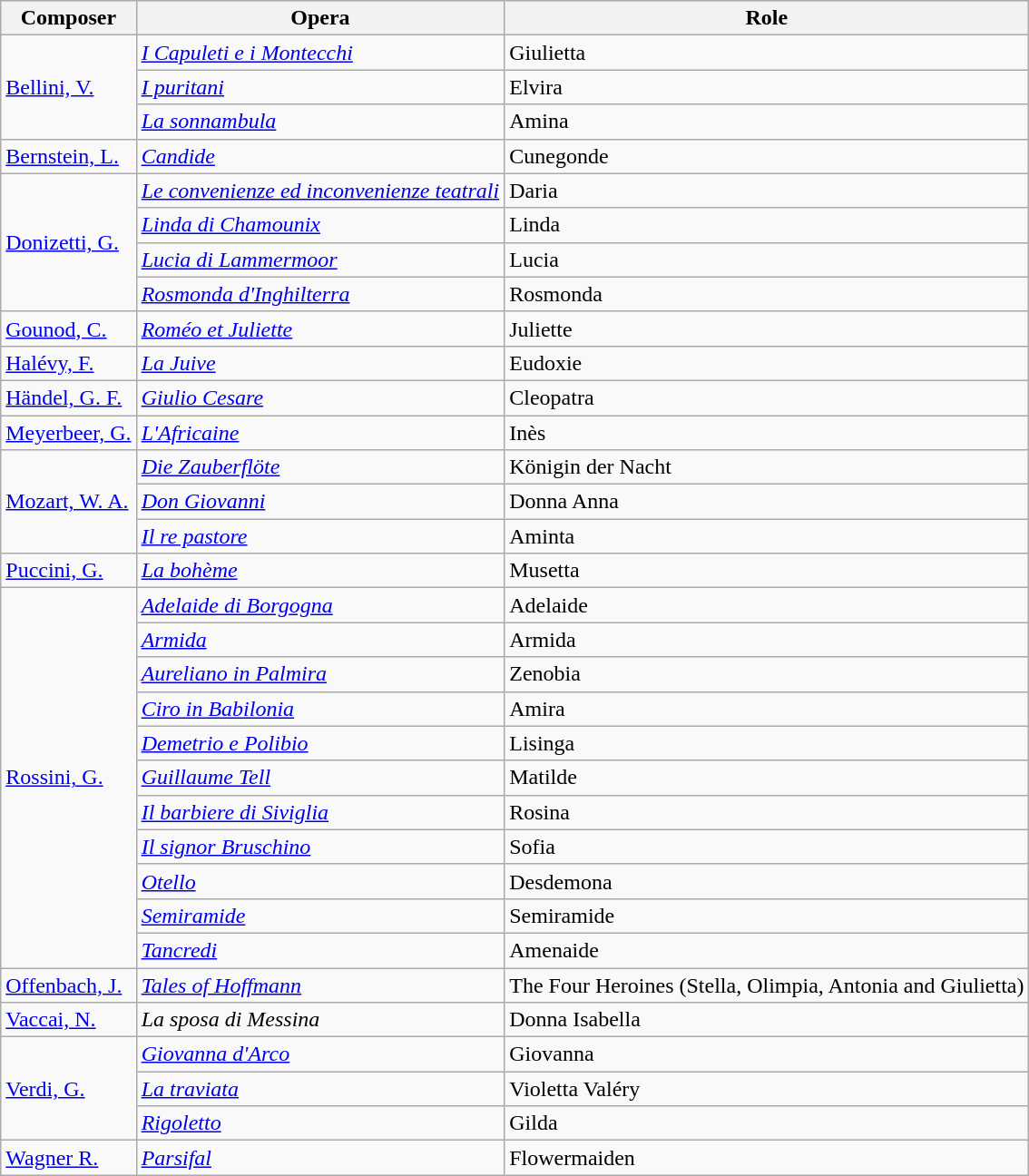<table class="wikitable sortable">
<tr>
<th>Composer</th>
<th>Opera</th>
<th>Role</th>
</tr>
<tr>
<td rowspan="3"><a href='#'>Bellini, V.</a></td>
<td><em><a href='#'>I Capuleti e i Montecchi</a></em></td>
<td>Giulietta</td>
</tr>
<tr>
<td><em><a href='#'>I puritani</a></em></td>
<td>Elvira</td>
</tr>
<tr>
<td><em><a href='#'>La sonnambula</a></em></td>
<td>Amina</td>
</tr>
<tr>
<td><a href='#'>Bernstein, L.</a></td>
<td><em><a href='#'>Candide</a></em></td>
<td>Cunegonde</td>
</tr>
<tr>
<td rowspan="4"><a href='#'>Donizetti, G.</a></td>
<td><em><a href='#'>Le convenienze ed inconvenienze teatrali</a></em></td>
<td>Daria</td>
</tr>
<tr>
<td><em><a href='#'>Linda di Chamounix</a></em></td>
<td>Linda</td>
</tr>
<tr>
<td><em><a href='#'>Lucia di Lammermoor</a></em></td>
<td>Lucia</td>
</tr>
<tr>
<td><em><a href='#'>Rosmonda d'Inghilterra</a></em></td>
<td>Rosmonda</td>
</tr>
<tr>
<td><a href='#'>Gounod, C.</a></td>
<td><em><a href='#'>Roméo et Juliette</a></em></td>
<td>Juliette</td>
</tr>
<tr>
<td><a href='#'>Halévy, F.</a></td>
<td><em><a href='#'>La Juive</a></em></td>
<td>Eudoxie</td>
</tr>
<tr>
<td><a href='#'>Händel, G. F.</a></td>
<td><em><a href='#'>Giulio Cesare</a></em></td>
<td>Cleopatra</td>
</tr>
<tr>
<td><a href='#'>Meyerbeer, G.</a></td>
<td><em><a href='#'>L'Africaine</a></em></td>
<td>Inès</td>
</tr>
<tr>
<td rowspan="3"><a href='#'>Mozart, W. A.</a></td>
<td><em><a href='#'>Die Zauberflöte</a></em></td>
<td>Königin der Nacht</td>
</tr>
<tr>
<td><em><a href='#'>Don Giovanni</a></em></td>
<td>Donna Anna</td>
</tr>
<tr>
<td><em><a href='#'>Il re pastore</a></em></td>
<td>Aminta</td>
</tr>
<tr>
<td><a href='#'>Puccini, G.</a></td>
<td><em><a href='#'>La bohème</a></em></td>
<td>Musetta</td>
</tr>
<tr>
<td rowspan="11"><a href='#'>Rossini, G.</a></td>
<td><em><a href='#'>Adelaide di Borgogna</a></em></td>
<td>Adelaide</td>
</tr>
<tr>
<td><em><a href='#'>Armida</a></em></td>
<td>Armida</td>
</tr>
<tr>
<td><em><a href='#'>Aureliano in Palmira</a></em></td>
<td>Zenobia</td>
</tr>
<tr>
<td><em><a href='#'>Ciro in Babilonia</a></em></td>
<td>Amira</td>
</tr>
<tr>
<td><em><a href='#'>Demetrio e Polibio</a></em></td>
<td>Lisinga</td>
</tr>
<tr>
<td><em><a href='#'>Guillaume Tell</a></em></td>
<td>Matilde</td>
</tr>
<tr>
<td><em><a href='#'>Il barbiere di Siviglia</a></em></td>
<td>Rosina</td>
</tr>
<tr>
<td><em><a href='#'>Il signor Bruschino</a></em></td>
<td>Sofia</td>
</tr>
<tr>
<td><em><a href='#'>Otello</a></em></td>
<td>Desdemona</td>
</tr>
<tr>
<td><em><a href='#'>Semiramide</a></em></td>
<td>Semiramide</td>
</tr>
<tr>
<td><em><a href='#'>Tancredi</a></em></td>
<td>Amenaide</td>
</tr>
<tr>
<td><a href='#'>Offenbach, J.</a></td>
<td><em><a href='#'>Tales of Hoffmann</a></em></td>
<td>The Four Heroines (Stella, Olimpia, Antonia and Giulietta)</td>
</tr>
<tr>
<td><a href='#'>Vaccai, N.</a></td>
<td><em>La sposa di Messina</em></td>
<td>Donna Isabella</td>
</tr>
<tr>
<td rowspan="3"><a href='#'>Verdi, G.</a></td>
<td><em><a href='#'>Giovanna d'Arco</a></em></td>
<td>Giovanna</td>
</tr>
<tr>
<td><em><a href='#'>La traviata</a></em></td>
<td>Violetta Valéry</td>
</tr>
<tr>
<td><em><a href='#'>Rigoletto</a></em></td>
<td>Gilda</td>
</tr>
<tr>
<td><a href='#'>Wagner R.</a></td>
<td><em><a href='#'>Parsifal</a></em></td>
<td>Flowermaiden</td>
</tr>
</table>
